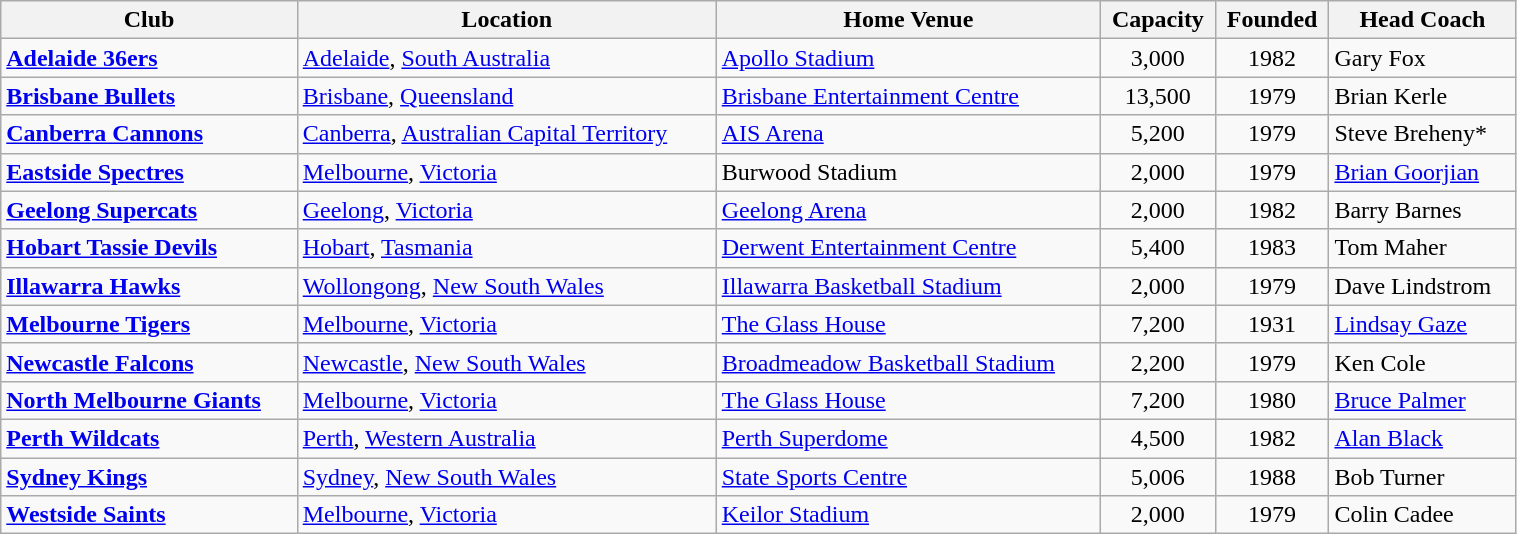<table class="wikitable sortable" style="width:80%; text-align:left">
<tr>
<th>Club</th>
<th>Location</th>
<th>Home Venue</th>
<th>Capacity</th>
<th>Founded</th>
<th>Head Coach</th>
</tr>
<tr>
<td><strong><a href='#'>Adelaide 36ers</a></strong></td>
<td> <a href='#'>Adelaide</a>, <a href='#'>South Australia</a></td>
<td><a href='#'>Apollo Stadium</a></td>
<td align=center>3,000</td>
<td align=center>1982</td>
<td> Gary Fox</td>
</tr>
<tr>
<td><strong><a href='#'>Brisbane Bullets</a></strong></td>
<td> <a href='#'>Brisbane</a>, <a href='#'>Queensland</a></td>
<td><a href='#'>Brisbane Entertainment Centre</a></td>
<td align=center>13,500</td>
<td align=center>1979</td>
<td> Brian Kerle</td>
</tr>
<tr>
<td><strong><a href='#'>Canberra Cannons</a></strong></td>
<td> <a href='#'>Canberra</a>, <a href='#'>Australian Capital Territory</a></td>
<td><a href='#'>AIS Arena</a></td>
<td align=center>5,200</td>
<td align=center>1979</td>
<td> Steve Breheny*</td>
</tr>
<tr>
<td><strong><a href='#'>Eastside Spectres</a></strong></td>
<td> <a href='#'>Melbourne</a>, <a href='#'>Victoria</a></td>
<td>Burwood Stadium</td>
<td align=center>2,000</td>
<td align=center>1979</td>
<td> <a href='#'>Brian Goorjian</a></td>
</tr>
<tr>
<td><strong><a href='#'>Geelong Supercats</a></strong></td>
<td> <a href='#'>Geelong</a>, <a href='#'>Victoria</a></td>
<td><a href='#'>Geelong Arena</a></td>
<td align=center>2,000</td>
<td align=center>1982</td>
<td> Barry Barnes</td>
</tr>
<tr>
<td><strong><a href='#'>Hobart Tassie Devils</a></strong></td>
<td> <a href='#'>Hobart</a>, <a href='#'>Tasmania</a></td>
<td><a href='#'>Derwent Entertainment Centre</a></td>
<td align=center>5,400</td>
<td align=center>1983</td>
<td> Tom Maher</td>
</tr>
<tr>
<td><strong><a href='#'>Illawarra Hawks</a></strong></td>
<td> <a href='#'>Wollongong</a>, <a href='#'>New South Wales</a></td>
<td><a href='#'>Illawarra Basketball Stadium</a></td>
<td align=center>2,000</td>
<td align=center>1979</td>
<td> Dave Lindstrom</td>
</tr>
<tr>
<td><strong><a href='#'>Melbourne Tigers</a></strong></td>
<td> <a href='#'>Melbourne</a>, <a href='#'>Victoria</a></td>
<td><a href='#'>The Glass House</a></td>
<td align=center>7,200</td>
<td align=center>1931</td>
<td> <a href='#'>Lindsay Gaze</a></td>
</tr>
<tr>
<td><strong><a href='#'>Newcastle Falcons</a></strong></td>
<td> <a href='#'>Newcastle</a>, <a href='#'>New South Wales</a></td>
<td><a href='#'>Broadmeadow Basketball Stadium</a></td>
<td align=center>2,200</td>
<td align=center>1979</td>
<td> Ken Cole</td>
</tr>
<tr>
<td><strong><a href='#'>North Melbourne Giants</a></strong></td>
<td> <a href='#'>Melbourne</a>, <a href='#'>Victoria</a></td>
<td><a href='#'>The Glass House</a></td>
<td align=center>7,200</td>
<td align=center>1980</td>
<td> <a href='#'>Bruce Palmer</a></td>
</tr>
<tr>
<td><strong><a href='#'>Perth Wildcats</a></strong></td>
<td> <a href='#'>Perth</a>, <a href='#'>Western Australia</a></td>
<td><a href='#'>Perth Superdome</a></td>
<td align=center>4,500</td>
<td align=center>1982</td>
<td> <a href='#'>Alan Black</a></td>
</tr>
<tr>
<td><strong><a href='#'>Sydney Kings</a></strong></td>
<td> <a href='#'>Sydney</a>, <a href='#'>New South Wales</a></td>
<td><a href='#'>State Sports Centre</a></td>
<td align=center>5,006</td>
<td align=center>1988</td>
<td> Bob Turner</td>
</tr>
<tr>
<td><strong><a href='#'>Westside Saints</a></strong></td>
<td> <a href='#'>Melbourne</a>, <a href='#'>Victoria</a></td>
<td><a href='#'>Keilor Stadium</a></td>
<td align=center>2,000</td>
<td align=center>1979</td>
<td> Colin Cadee</td>
</tr>
</table>
